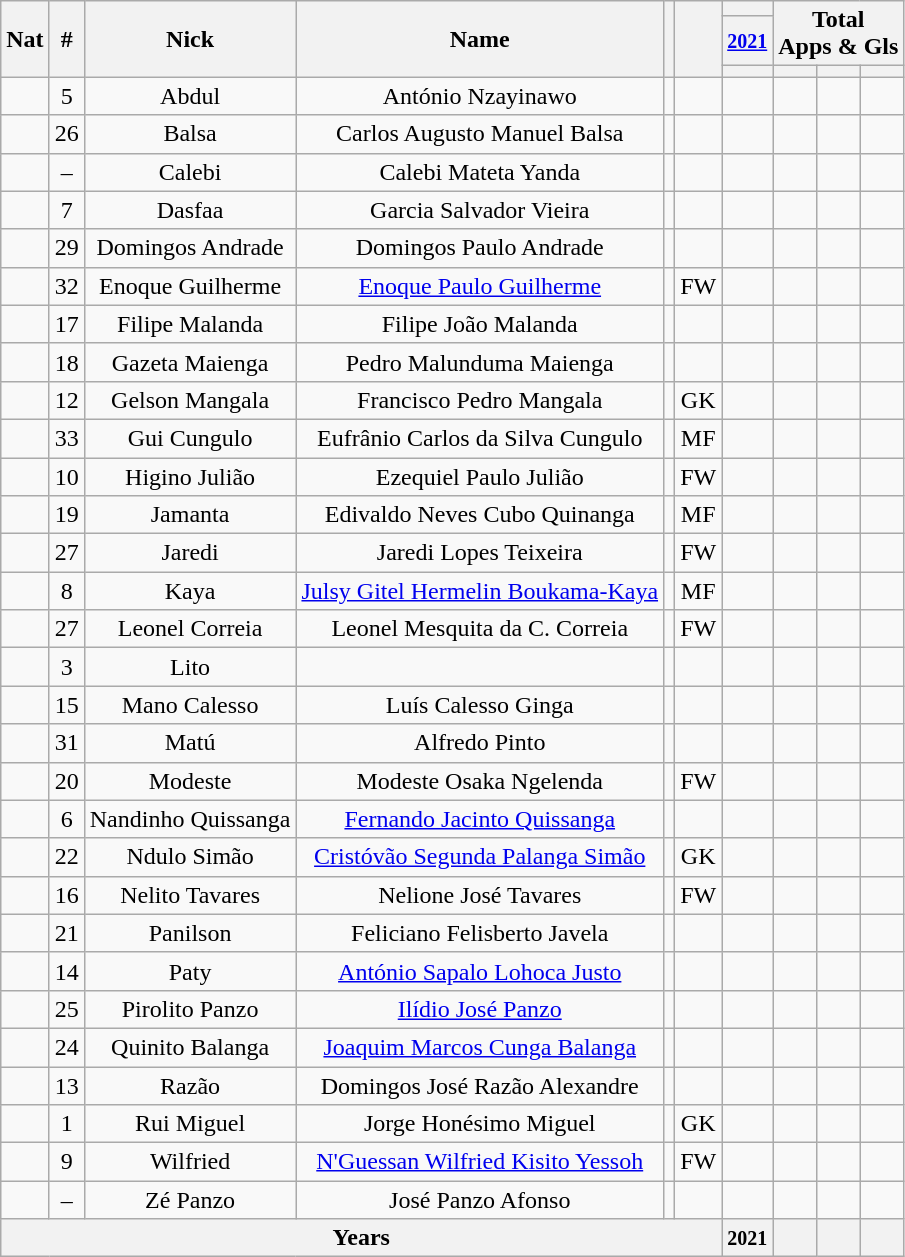<table class="wikitable plainrowheaders sortable" style="text-align:center">
<tr>
<th scope="col" rowspan="3">Nat</th>
<th scope="col" rowspan="3">#</th>
<th scope="col" rowspan="3">Nick</th>
<th scope="col" rowspan="3">Name</th>
<th scope="col" rowspan="3"></th>
<th scope="col" rowspan="3"></th>
<th colspan="1"><small></small></th>
<th colspan="3" rowspan="2">Total<br>Apps & Gls</th>
</tr>
<tr>
<th colspan="1"><small><a href='#'>2021</a></small></th>
</tr>
<tr>
<th scope="col" rowspan="1"><sup></sup></th>
<th scope="col" rowspan="1"><sup></sup></th>
<th scope="col" rowspan="1"><sup></sup></th>
<th scope="col" rowspan="1"><sup></sup></th>
</tr>
<tr>
<td></td>
<td data-sort-value="05">5</td>
<td>Abdul</td>
<td>António Nzayinawo</td>
<td></td>
<td data-sort-value="2"></td>
<td></td>
<td></td>
<td></td>
<td></td>
</tr>
<tr>
<td></td>
<td>26</td>
<td>Balsa</td>
<td>Carlos Augusto Manuel Balsa</td>
<td></td>
<td data-sort-value="2"></td>
<td></td>
<td></td>
<td></td>
<td></td>
</tr>
<tr>
<td></td>
<td data-sort-value="40">–</td>
<td>Calebi</td>
<td>Calebi Mateta Yanda</td>
<td></td>
<td data-sort-value="3"></td>
<td></td>
<td></td>
<td></td>
<td></td>
</tr>
<tr>
<td></td>
<td data-sort-value="07">7</td>
<td>Dasfaa</td>
<td>Garcia Salvador Vieira</td>
<td></td>
<td data-sort-value="3"></td>
<td></td>
<td></td>
<td></td>
<td></td>
</tr>
<tr>
<td></td>
<td>29</td>
<td>Domingos Andrade</td>
<td>Domingos Paulo Andrade</td>
<td></td>
<td data-sort-value="3"></td>
<td></td>
<td></td>
<td></td>
<td></td>
</tr>
<tr>
<td></td>
<td>32</td>
<td>Enoque Guilherme</td>
<td><a href='#'>Enoque Paulo Guilherme</a></td>
<td></td>
<td>FW</td>
<td></td>
<td></td>
<td></td>
<td></td>
</tr>
<tr>
<td></td>
<td>17</td>
<td>Filipe Malanda</td>
<td>Filipe João Malanda</td>
<td></td>
<td data-sort-value="2"></td>
<td></td>
<td></td>
<td></td>
<td></td>
</tr>
<tr>
<td></td>
<td>18</td>
<td>Gazeta Maienga</td>
<td>Pedro Malunduma Maienga</td>
<td></td>
<td data-sort-value="3"></td>
<td></td>
<td></td>
<td></td>
<td></td>
</tr>
<tr>
<td></td>
<td>12</td>
<td>Gelson Mangala</td>
<td>Francisco Pedro Mangala</td>
<td></td>
<td data-sort-value="1">GK</td>
<td></td>
<td></td>
<td></td>
<td></td>
</tr>
<tr>
<td></td>
<td>33</td>
<td>Gui Cungulo</td>
<td>Eufrânio Carlos da Silva Cungulo</td>
<td></td>
<td data-sort-value="3">MF</td>
<td></td>
<td></td>
<td></td>
<td></td>
</tr>
<tr>
<td></td>
<td>10</td>
<td>Higino Julião</td>
<td>Ezequiel Paulo Julião</td>
<td></td>
<td>FW</td>
<td></td>
<td></td>
<td></td>
<td></td>
</tr>
<tr>
<td></td>
<td>19</td>
<td>Jamanta</td>
<td>Edivaldo Neves Cubo Quinanga</td>
<td></td>
<td data-sort-value="3">MF</td>
<td></td>
<td></td>
<td></td>
<td></td>
</tr>
<tr>
<td></td>
<td>27</td>
<td>Jaredi</td>
<td>Jaredi Lopes Teixeira</td>
<td></td>
<td>FW</td>
<td></td>
<td></td>
<td></td>
<td></td>
</tr>
<tr>
<td></td>
<td data-sort-value="08">8</td>
<td>Kaya</td>
<td><a href='#'>Julsy Gitel Hermelin Boukama-Kaya</a></td>
<td></td>
<td data-sort-value="3">MF</td>
<td></td>
<td></td>
<td></td>
<td></td>
</tr>
<tr>
<td></td>
<td>27</td>
<td>Leonel Correia</td>
<td>Leonel Mesquita da C. Correia</td>
<td></td>
<td>FW</td>
<td></td>
<td></td>
<td></td>
<td></td>
</tr>
<tr>
<td></td>
<td data-sort-value="03">3</td>
<td>Lito</td>
<td></td>
<td></td>
<td></td>
<td></td>
<td></td>
<td></td>
<td></td>
</tr>
<tr>
<td></td>
<td>15</td>
<td>Mano Calesso</td>
<td>Luís Calesso Ginga</td>
<td></td>
<td data-sort-value="3"></td>
<td></td>
<td></td>
<td></td>
<td></td>
</tr>
<tr>
<td></td>
<td>31</td>
<td>Matú</td>
<td>Alfredo Pinto</td>
<td></td>
<td data-sort-value="2"></td>
<td></td>
<td></td>
<td></td>
<td></td>
</tr>
<tr>
<td></td>
<td>20</td>
<td>Modeste</td>
<td>Modeste Osaka Ngelenda</td>
<td></td>
<td>FW</td>
<td></td>
<td></td>
<td></td>
<td></td>
</tr>
<tr>
<td></td>
<td data-sort-value="06">6</td>
<td>Nandinho Quissanga</td>
<td><a href='#'>Fernando Jacinto Quissanga</a></td>
<td></td>
<td data-sort-value="3"></td>
<td></td>
<td></td>
<td></td>
<td></td>
</tr>
<tr>
<td></td>
<td>22</td>
<td>Ndulo Simão</td>
<td><a href='#'>Cristóvão Segunda Palanga Simão</a></td>
<td></td>
<td data-sort-value="1">GK</td>
<td></td>
<td></td>
<td></td>
<td></td>
</tr>
<tr>
<td></td>
<td>16</td>
<td>Nelito Tavares</td>
<td>Nelione José Tavares</td>
<td></td>
<td>FW</td>
<td></td>
<td></td>
<td></td>
<td></td>
</tr>
<tr>
<td></td>
<td>21</td>
<td>Panilson</td>
<td>Feliciano Felisberto Javela</td>
<td></td>
<td data-sort-value="2"></td>
<td></td>
<td></td>
<td></td>
<td></td>
</tr>
<tr>
<td></td>
<td>14</td>
<td>Paty</td>
<td><a href='#'>António Sapalo Lohoca Justo</a></td>
<td></td>
<td data-sort-value="3"></td>
<td></td>
<td></td>
<td></td>
<td></td>
</tr>
<tr>
<td></td>
<td>25</td>
<td>Pirolito Panzo</td>
<td><a href='#'>Ilídio José Panzo</a></td>
<td></td>
<td data-sort-value="3"></td>
<td></td>
<td></td>
<td></td>
<td></td>
</tr>
<tr>
<td></td>
<td>24</td>
<td>Quinito Balanga</td>
<td><a href='#'>Joaquim Marcos Cunga Balanga</a></td>
<td></td>
<td data-sort-value="2"></td>
<td></td>
<td></td>
<td></td>
<td></td>
</tr>
<tr>
<td></td>
<td>13</td>
<td>Razão</td>
<td>Domingos José Razão Alexandre</td>
<td></td>
<td data-sort-value="2"></td>
<td></td>
<td></td>
<td></td>
<td></td>
</tr>
<tr>
<td></td>
<td data-sort-value="01">1</td>
<td>Rui Miguel</td>
<td>Jorge Honésimo Miguel</td>
<td></td>
<td data-sort-value="1">GK</td>
<td></td>
<td></td>
<td></td>
<td></td>
</tr>
<tr>
<td></td>
<td data-sort-value="09">9</td>
<td>Wilfried</td>
<td><a href='#'>N'Guessan Wilfried Kisito Yessoh</a></td>
<td></td>
<td>FW</td>
<td></td>
<td></td>
<td></td>
<td></td>
</tr>
<tr>
<td></td>
<td data-sort-value="40">–</td>
<td>Zé Panzo</td>
<td>José Panzo Afonso</td>
<td></td>
<td data-sort-value="2"></td>
<td></td>
<td></td>
<td></td>
<td></td>
</tr>
<tr>
<th colspan=6>Years</th>
<th><small>2021</small></th>
<th></th>
<th></th>
<th></th>
</tr>
</table>
